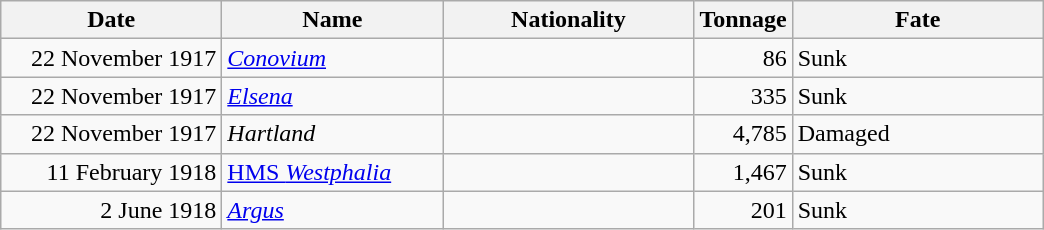<table class="wikitable sortable">
<tr>
<th width="140px">Date</th>
<th width="140px">Name</th>
<th width="160px">Nationality</th>
<th width="25px">Tonnage</th>
<th width="160px">Fate</th>
</tr>
<tr>
<td align="right">22 November 1917</td>
<td align="left"><a href='#'><em>Conovium</em></a></td>
<td align="left"></td>
<td align="right">86</td>
<td align="left">Sunk</td>
</tr>
<tr>
<td align="right">22 November 1917</td>
<td align="left"><a href='#'><em>Elsena</em></a></td>
<td align="left"></td>
<td align="right">335</td>
<td align="left">Sunk</td>
</tr>
<tr>
<td align="right">22 November 1917</td>
<td align="left"><em>Hartland</em></td>
<td align="left"></td>
<td align="right">4,785</td>
<td align="left">Damaged</td>
</tr>
<tr>
<td align="right">11 February 1918</td>
<td align="left"><a href='#'>HMS <em>Westphalia</em></a></td>
<td align="left"></td>
<td align="right">1,467</td>
<td align="left">Sunk</td>
</tr>
<tr>
<td align="right">2 June 1918</td>
<td align="left"><a href='#'><em>Argus</em></a></td>
<td align="left"></td>
<td align="right">201</td>
<td align="left">Sunk</td>
</tr>
</table>
